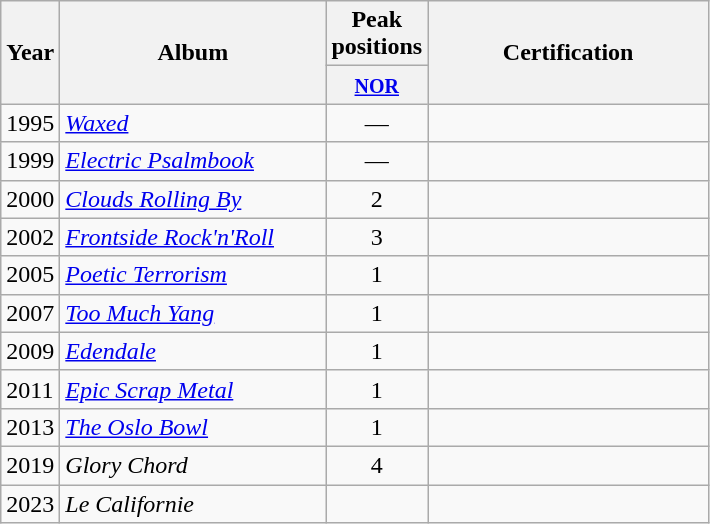<table class="wikitable">
<tr>
<th align="center" rowspan="2" width="10">Year</th>
<th align="center" rowspan="2" width="170">Album</th>
<th align="center" colspan="1" width="20">Peak positions</th>
<th align="center" rowspan="2" width="180">Certification</th>
</tr>
<tr>
<th width="20"><small><a href='#'>NOR</a><br></small></th>
</tr>
<tr>
<td>1995</td>
<td><em><a href='#'>Waxed</a></em></td>
<td style="text-align:center;">—</td>
<td></td>
</tr>
<tr>
<td>1999</td>
<td><em><a href='#'>Electric Psalmbook</a></em></td>
<td style="text-align:center;">—</td>
<td></td>
</tr>
<tr>
<td>2000</td>
<td><em><a href='#'>Clouds Rolling By</a></em></td>
<td style="text-align:center;">2</td>
<td></td>
</tr>
<tr>
<td>2002</td>
<td><em><a href='#'>Frontside Rock'n'Roll</a></em></td>
<td style="text-align:center;">3</td>
<td></td>
</tr>
<tr>
<td>2005</td>
<td><em><a href='#'>Poetic Terrorism</a></em></td>
<td style="text-align:center;">1</td>
<td></td>
</tr>
<tr>
<td>2007</td>
<td><em><a href='#'>Too Much Yang</a></em></td>
<td style="text-align:center;">1</td>
<td></td>
</tr>
<tr>
<td>2009</td>
<td><em><a href='#'>Edendale</a></em></td>
<td style="text-align:center;">1</td>
<td></td>
</tr>
<tr>
<td>2011</td>
<td><em><a href='#'>Epic Scrap Metal</a></em></td>
<td style="text-align:center;">1</td>
<td></td>
</tr>
<tr>
<td>2013</td>
<td><em><a href='#'>The Oslo Bowl</a></em></td>
<td style="text-align:center;">1</td>
<td></td>
</tr>
<tr>
<td>2019</td>
<td><em>Glory Chord</em></td>
<td style="text-align:center;">4<br></td>
<td></td>
</tr>
<tr>
<td>2023</td>
<td><em>Le Californie</em></td>
<td></td>
<td></td>
</tr>
</table>
